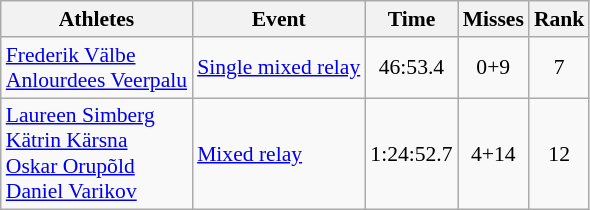<table class="wikitable" style="font-size:90%">
<tr>
<th>Athletes</th>
<th>Event</th>
<th>Time</th>
<th>Misses</th>
<th>Rank</th>
</tr>
<tr align=center>
<td align=left><a href='#'>Frederik Välbe</a> <br><a href='#'>Anlourdees Veerpalu</a></td>
<td align=left><a href='#'>Single mixed relay</a></td>
<td>46:53.4</td>
<td>0+9</td>
<td>7</td>
</tr>
<tr align=center>
<td align=left><a href='#'>Laureen Simberg</a><br><a href='#'>Kätrin Kärsna</a><br><a href='#'>Oskar Orupõld</a><br><a href='#'>Daniel Varikov</a></td>
<td align=left><a href='#'>Mixed relay</a></td>
<td>1:24:52.7</td>
<td>4+14</td>
<td>12</td>
</tr>
</table>
